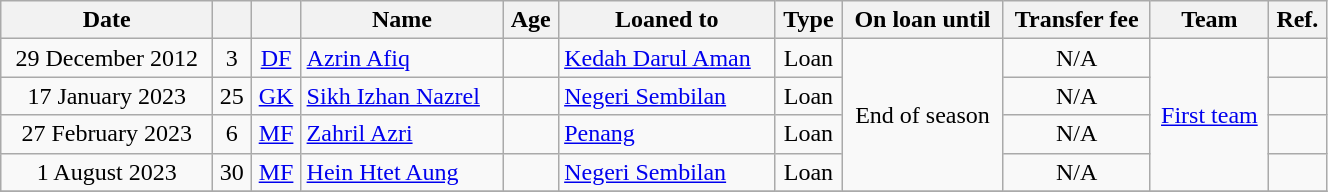<table class="wikitable sortable" style="text-align:center; width:70%;">
<tr>
<th>Date</th>
<th></th>
<th></th>
<th>Name</th>
<th>Age</th>
<th>Loaned to</th>
<th>Type</th>
<th>On loan until</th>
<th>Transfer fee</th>
<th>Team</th>
<th>Ref.</th>
</tr>
<tr>
<td>29 December 2012</td>
<td>3</td>
<td><a href='#'>DF</a></td>
<td style="text-align:left"> <a href='#'>Azrin Afiq</a></td>
<td></td>
<td style="text-align:left"> <a href='#'>Kedah Darul Aman</a></td>
<td>Loan</td>
<td rowspan="4">End of season</td>
<td>N/A</td>
<td rowspan="4"><a href='#'>First team</a></td>
<td></td>
</tr>
<tr>
<td>17 January 2023</td>
<td>25</td>
<td><a href='#'>GK</a></td>
<td style="text-align:left"> <a href='#'>Sikh Izhan Nazrel</a></td>
<td></td>
<td style="text-align:left"> <a href='#'>Negeri Sembilan</a></td>
<td>Loan</td>
<td>N/A</td>
<td></td>
</tr>
<tr>
<td>27 February 2023</td>
<td>6</td>
<td><a href='#'>MF</a></td>
<td style="text-align:left"> <a href='#'>Zahril Azri</a></td>
<td></td>
<td style="text-align:left"> <a href='#'>Penang</a></td>
<td>Loan</td>
<td>N/A</td>
<td></td>
</tr>
<tr>
<td>1 August 2023</td>
<td>30</td>
<td><a href='#'>MF</a></td>
<td style="text-align:left"> <a href='#'>Hein Htet Aung</a></td>
<td></td>
<td style="text-align:left"> <a href='#'>Negeri Sembilan</a></td>
<td>Loan</td>
<td>N/A</td>
<td></td>
</tr>
<tr>
</tr>
</table>
